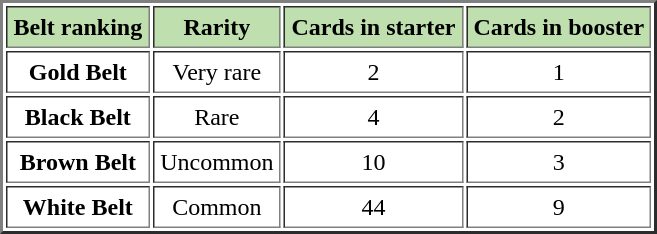<table border="2" cellpadding="4" style="text-align:center">
<tr>
<th style="background:#bfdfaf;">Belt ranking</th>
<th style="background:#bfdfaf;">Rarity</th>
<th style="background:#bfdfaf;">Cards in starter</th>
<th style="background:#bfdfaf;">Cards in booster</th>
</tr>
<tr>
<td><strong>Gold Belt</strong></td>
<td>Very rare</td>
<td>2</td>
<td>1</td>
</tr>
<tr>
<td><strong>Black Belt</strong></td>
<td>Rare</td>
<td>4</td>
<td>2</td>
</tr>
<tr>
<td><strong>Brown Belt</strong></td>
<td>Uncommon</td>
<td>10</td>
<td>3</td>
</tr>
<tr>
<td><strong>White Belt</strong></td>
<td>Common</td>
<td>44</td>
<td>9</td>
</tr>
</table>
